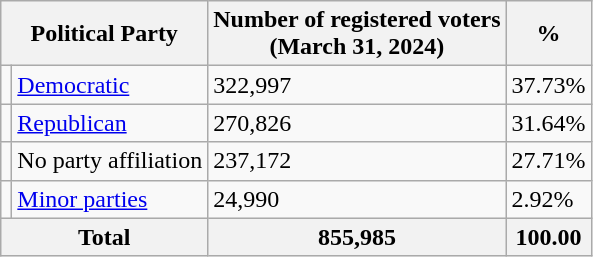<table class="wikitable">
<tr>
<th colspan="2">Political Party</th>
<th>Number of registered voters<br>(March 31, 2024)</th>
<th>%</th>
</tr>
<tr>
<td></td>
<td><a href='#'>Democratic</a></td>
<td>322,997</td>
<td>37.73%</td>
</tr>
<tr>
<td></td>
<td><a href='#'>Republican</a></td>
<td>270,826</td>
<td>31.64%</td>
</tr>
<tr>
<td></td>
<td>No party affiliation</td>
<td>237,172</td>
<td>27.71%</td>
</tr>
<tr>
<td></td>
<td><a href='#'>Minor parties</a></td>
<td>24,990</td>
<td>2.92%</td>
</tr>
<tr>
<th colspan="2">Total</th>
<th>855,985</th>
<th>100.00</th>
</tr>
</table>
